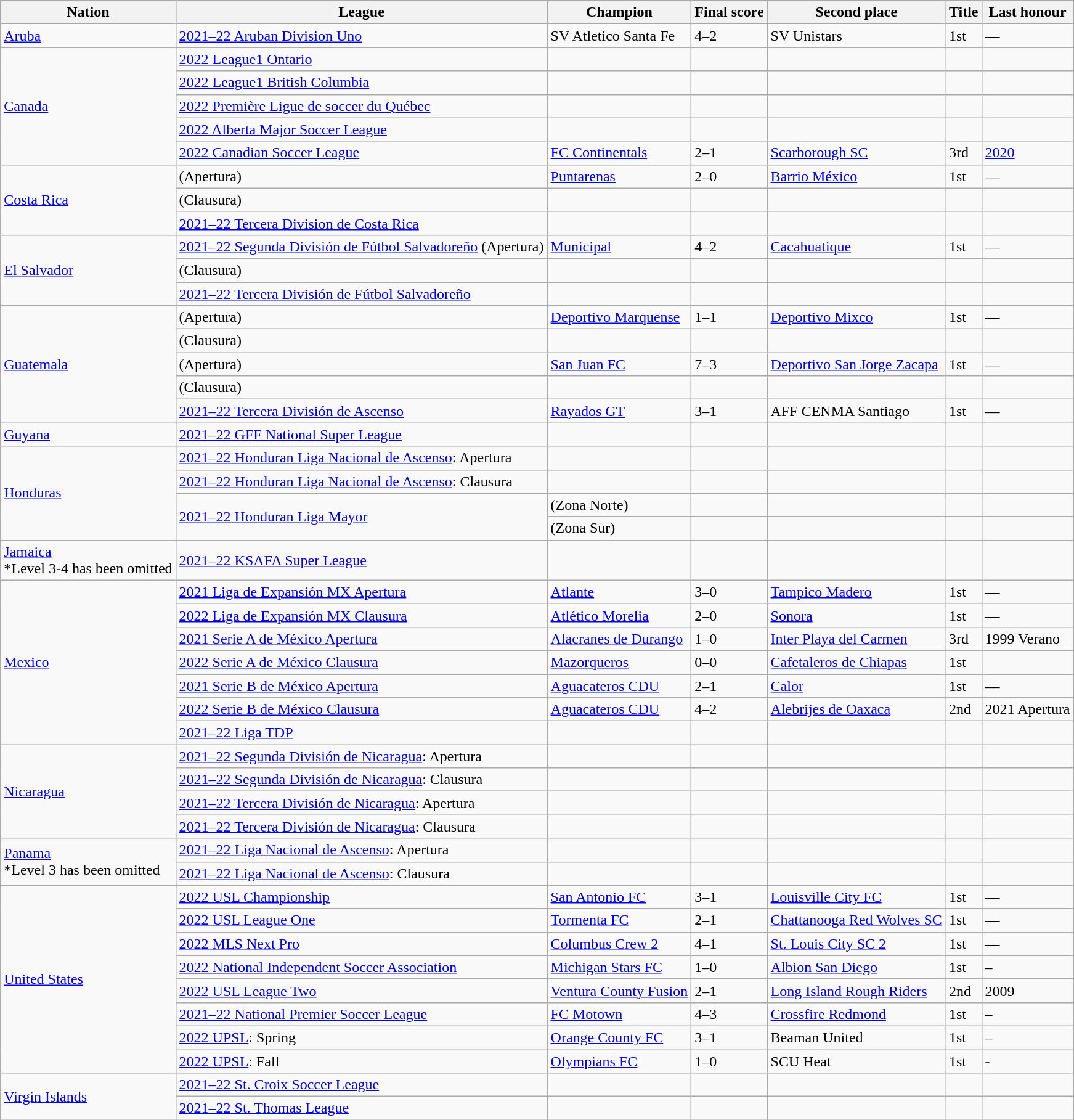<table class="wikitable sortable">
<tr>
<th>Nation</th>
<th>League</th>
<th>Champion</th>
<th>Final score</th>
<th>Second place</th>
<th data-sort-type="number">Title</th>
<th>Last honour</th>
</tr>
<tr>
<td> <a href='#'>Aruba</a></td>
<td><a href='#'>2021–22 Aruban Division Uno</a></td>
<td>SV Atletico Santa Fe</td>
<td>4–2</td>
<td>SV Unistars</td>
<td>1st</td>
<td>—</td>
</tr>
<tr>
<td rowspan="5"> <a href='#'>Canada</a></td>
<td><a href='#'>2022 League1 Ontario</a></td>
<td></td>
<td></td>
<td></td>
<td></td>
<td></td>
</tr>
<tr>
<td><a href='#'>2022 League1 British Columbia</a></td>
<td></td>
<td></td>
<td></td>
<td></td>
<td></td>
</tr>
<tr>
<td><a href='#'>2022 Première Ligue de soccer du Québec</a></td>
<td></td>
<td></td>
<td></td>
<td></td>
<td></td>
</tr>
<tr>
<td><a href='#'>2022 Alberta Major Soccer League</a></td>
<td></td>
<td></td>
<td></td>
<td></td>
<td></td>
</tr>
<tr>
<td><a href='#'>2022 Canadian Soccer League</a></td>
<td><a href='#'>FC Continentals</a></td>
<td>2–1</td>
<td><a href='#'>Scarborough SC</a></td>
<td>3rd</td>
<td><a href='#'>2020</a></td>
</tr>
<tr>
<td rowspan="3"> <a href='#'>Costa Rica</a></td>
<td> (Apertura)</td>
<td><a href='#'>Puntarenas</a></td>
<td>2–0</td>
<td><a href='#'>Barrio México</a></td>
<td>1st</td>
<td>—</td>
</tr>
<tr>
<td> (Clausura)</td>
<td></td>
<td></td>
<td></td>
<td></td>
<td></td>
</tr>
<tr>
<td><a href='#'>2021–22 Tercera Division de Costa Rica</a></td>
<td></td>
<td></td>
<td></td>
<td></td>
<td></td>
</tr>
<tr>
<td rowspan="3"> <a href='#'>El Salvador</a></td>
<td><a href='#'>2021–22 Segunda División de Fútbol Salvadoreño</a> (Apertura)</td>
<td><a href='#'>Municipal</a></td>
<td>4–2</td>
<td><a href='#'>Cacahuatique</a></td>
<td>1st</td>
<td>—</td>
</tr>
<tr>
<td> (Clausura)</td>
<td></td>
<td></td>
<td></td>
<td></td>
<td></td>
</tr>
<tr>
<td><a href='#'>2021–22 Tercera División de Fútbol Salvadoreño</a></td>
<td></td>
<td></td>
<td></td>
<td></td>
<td></td>
</tr>
<tr>
<td rowspan="5"> <a href='#'>Guatemala</a></td>
<td> (Apertura)</td>
<td><a href='#'>Deportivo Marquense</a></td>
<td>1–1 </td>
<td><a href='#'>Deportivo Mixco</a></td>
<td>1st</td>
<td>—</td>
</tr>
<tr>
<td> (Clausura)</td>
<td></td>
<td></td>
<td></td>
<td></td>
<td></td>
</tr>
<tr>
<td> (Apertura)</td>
<td><a href='#'>San Juan FC</a></td>
<td>7–3</td>
<td><a href='#'>Deportivo San Jorge Zacapa</a></td>
<td>1st</td>
<td>—</td>
</tr>
<tr>
<td> (Clausura)</td>
<td></td>
<td></td>
<td></td>
<td></td>
<td></td>
</tr>
<tr>
<td><a href='#'>2021–22 Tercera División de Ascenso</a></td>
<td><a href='#'>Rayados GT</a></td>
<td>3–1</td>
<td>AFF CENMA Santiago</td>
<td>1st</td>
<td>—</td>
</tr>
<tr>
<td> <a href='#'>Guyana</a></td>
<td><a href='#'>2021–22 GFF National Super League</a></td>
<td></td>
<td></td>
<td></td>
<td></td>
<td></td>
</tr>
<tr>
<td rowspan="4"> <a href='#'>Honduras</a></td>
<td><a href='#'>2021–22 Honduran Liga Nacional de Ascenso</a>: Apertura</td>
<td></td>
<td></td>
<td></td>
<td></td>
<td></td>
</tr>
<tr>
<td><a href='#'>2021–22 Honduran Liga Nacional de Ascenso</a>: Clausura</td>
<td></td>
<td></td>
<td></td>
<td></td>
<td></td>
</tr>
<tr>
<td rowspan="2"><a href='#'>2021–22 Honduran Liga Mayor</a></td>
<td>(Zona Norte)</td>
<td></td>
<td></td>
<td></td>
<td></td>
</tr>
<tr>
<td>(Zona Sur)</td>
<td></td>
<td></td>
<td></td>
<td></td>
</tr>
<tr>
<td> <a href='#'>Jamaica</a> <br>*Level 3-4 has been omitted</td>
<td><a href='#'>2021–22 KSAFA Super League</a></td>
<td></td>
<td></td>
<td></td>
<td></td>
<td></td>
</tr>
<tr>
<td rowspan="7"> <a href='#'>Mexico</a></td>
<td><a href='#'>2021 Liga de Expansión MX Apertura</a></td>
<td><a href='#'>Atlante</a></td>
<td>3–0</td>
<td><a href='#'>Tampico Madero</a></td>
<td>1st</td>
<td>—</td>
</tr>
<tr>
<td><a href='#'>2022 Liga de Expansión MX Clausura</a></td>
<td><a href='#'>Atlético Morelia</a></td>
<td>2–0</td>
<td><a href='#'>Sonora</a></td>
<td>1st</td>
<td>—</td>
</tr>
<tr>
<td><a href='#'>2021 Serie A de México Apertura</a></td>
<td><a href='#'>Alacranes de Durango</a></td>
<td>1–0</td>
<td><a href='#'>Inter Playa del Carmen</a></td>
<td>3rd</td>
<td>1999 Verano</td>
</tr>
<tr>
<td><a href='#'>2022 Serie A de México Clausura</a></td>
<td><a href='#'>Mazorqueros</a></td>
<td>0–0 </td>
<td><a href='#'>Cafetaleros de Chiapas</a></td>
<td>1st</td>
<td></td>
</tr>
<tr>
<td><a href='#'>2021 Serie B de México Apertura</a></td>
<td><a href='#'>Aguacateros CDU</a></td>
<td>2–1</td>
<td><a href='#'>Calor</a></td>
<td>1st</td>
<td>—</td>
</tr>
<tr>
<td><a href='#'>2022 Serie B de México Clausura</a></td>
<td><a href='#'>Aguacateros CDU</a></td>
<td>4–2</td>
<td><a href='#'>Alebrijes de Oaxaca</a></td>
<td>2nd</td>
<td>2021 Apertura</td>
</tr>
<tr>
<td><a href='#'>2021–22 Liga TDP</a></td>
<td></td>
<td></td>
<td></td>
<td></td>
<td></td>
</tr>
<tr>
<td rowspan="4"> <a href='#'>Nicaragua</a></td>
<td><a href='#'>2021–22 Segunda División de Nicaragua</a>: Apertura</td>
<td></td>
<td></td>
<td></td>
<td></td>
<td></td>
</tr>
<tr>
<td><a href='#'>2021–22 Segunda División de Nicaragua</a>: Clausura</td>
<td></td>
<td></td>
<td></td>
<td></td>
<td></td>
</tr>
<tr>
<td><a href='#'>2021–22 Tercera División de Nicaragua</a>: Apertura</td>
<td></td>
<td></td>
<td></td>
<td></td>
<td></td>
</tr>
<tr>
<td><a href='#'>2021–22 Tercera División de Nicaragua</a>: Clausura</td>
<td></td>
<td></td>
<td></td>
<td></td>
<td></td>
</tr>
<tr>
<td rowspan="2"> <a href='#'>Panama</a> <br>*Level 3 has been omitted</td>
<td><a href='#'>2021–22 Liga Nacional de Ascenso</a>: Apertura</td>
<td></td>
<td></td>
<td></td>
<td></td>
<td></td>
</tr>
<tr>
<td><a href='#'>2021–22 Liga Nacional de Ascenso</a>: Clausura</td>
<td></td>
<td></td>
<td></td>
<td></td>
<td></td>
</tr>
<tr>
<td rowspan=8> <a href='#'>United States</a></td>
<td><a href='#'>2022 USL Championship</a></td>
<td><a href='#'>San Antonio FC</a></td>
<td>3–1</td>
<td><a href='#'>Louisville City FC</a></td>
<td>1st</td>
<td>—</td>
</tr>
<tr>
<td><a href='#'>2022 USL League One</a></td>
<td><a href='#'>Tormenta FC</a></td>
<td>2–1</td>
<td><a href='#'>Chattanooga Red Wolves SC</a></td>
<td>1st</td>
<td>—</td>
</tr>
<tr>
<td><a href='#'>2022 MLS Next Pro</a></td>
<td><a href='#'>Columbus Crew 2</a></td>
<td>4–1</td>
<td><a href='#'>St. Louis City SC 2</a></td>
<td>1st</td>
<td>—</td>
</tr>
<tr>
<td><a href='#'>2022 National Independent Soccer Association</a></td>
<td><a href='#'>Michigan Stars FC</a></td>
<td>1–0</td>
<td><a href='#'>Albion San Diego</a></td>
<td>1st</td>
<td>–</td>
</tr>
<tr>
<td><a href='#'>2022 USL League Two</a></td>
<td><a href='#'>Ventura County Fusion</a></td>
<td>2–1</td>
<td><a href='#'>Long Island Rough Riders</a></td>
<td>2nd</td>
<td>2009</td>
</tr>
<tr>
<td><a href='#'>2021–22 National Premier Soccer League</a></td>
<td><a href='#'>FC Motown</a></td>
<td>4–3</td>
<td><a href='#'>Crossfire Redmond</a></td>
<td>1st</td>
<td>–</td>
</tr>
<tr>
<td><a href='#'>2022 UPSL</a>: Spring</td>
<td><a href='#'>Orange County FC</a></td>
<td>3–1</td>
<td>Beaman United</td>
<td>1st</td>
<td>–</td>
</tr>
<tr>
<td><a href='#'>2022 UPSL</a>: Fall</td>
<td><a href='#'>Olympians FC</a></td>
<td>1–0</td>
<td>SCU Heat</td>
<td>1st</td>
<td>-</td>
</tr>
<tr>
<td rowspan="2"> <a href='#'>Virgin Islands</a></td>
<td><a href='#'>2021–22 St. Croix Soccer League</a></td>
<td></td>
<td></td>
<td></td>
<td></td>
<td></td>
</tr>
<tr>
<td><a href='#'>2021–22 St. Thomas League</a></td>
<td></td>
<td></td>
<td></td>
<td></td>
<td></td>
</tr>
</table>
